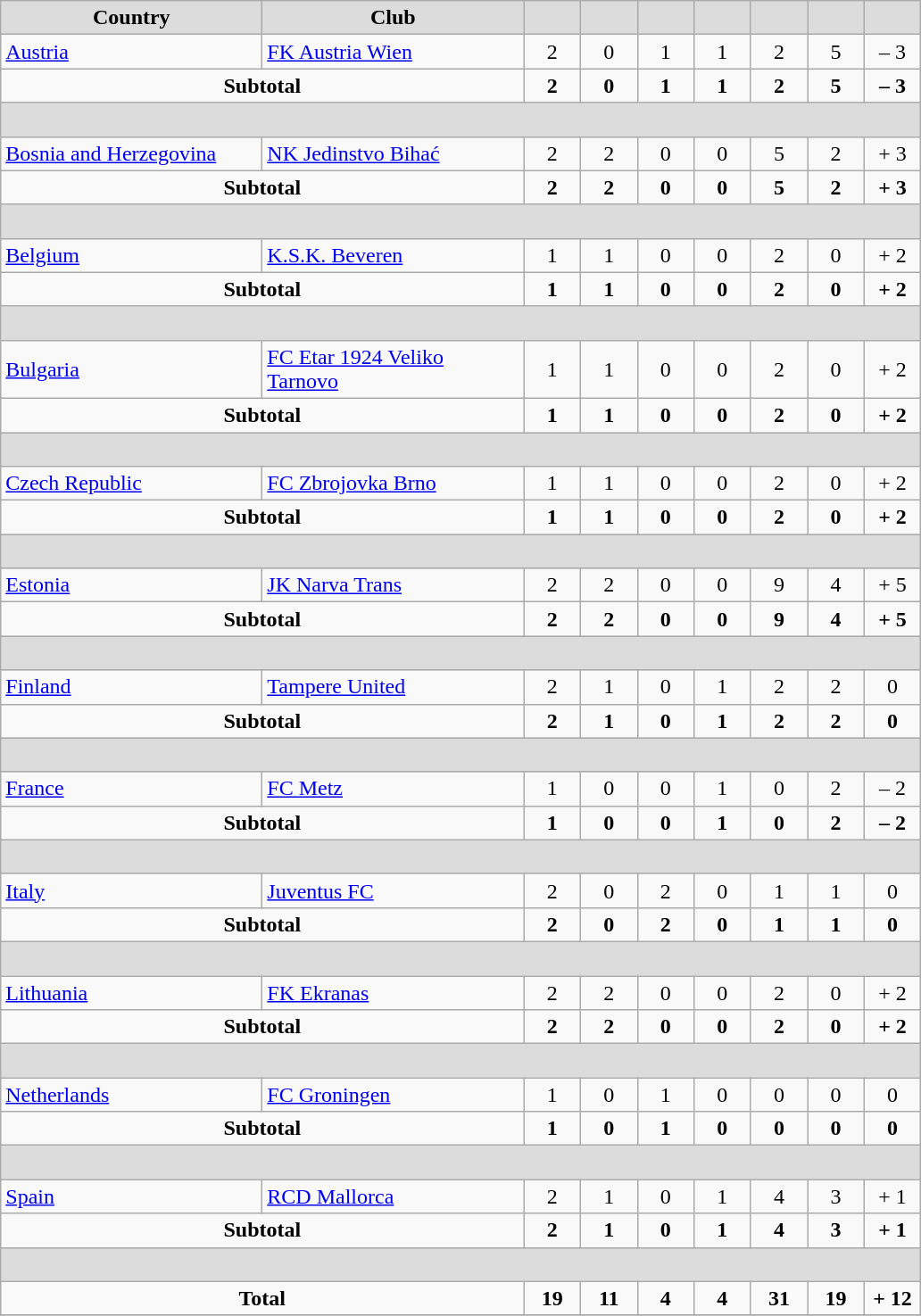<table class="wikitable" style="text-align: center;">
<tr>
<th width="188" style="background:#DCDCDC">Country</th>
<th width="188" style="background:#DCDCDC">Club</th>
<th width="35" style="background:#DCDCDC"></th>
<th width="35" style="background:#DCDCDC"></th>
<th width="35" style="background:#DCDCDC"></th>
<th width="35" style="background:#DCDCDC"></th>
<th width="35" style="background:#DCDCDC"></th>
<th width="35" style="background:#DCDCDC"></th>
<th width="35" style="background:#DCDCDC"></th>
</tr>
<tr>
<td align=left> <a href='#'>Austria</a></td>
<td align=left><a href='#'>FK Austria Wien</a></td>
<td>2</td>
<td>0</td>
<td>1</td>
<td>1</td>
<td>2</td>
<td>5</td>
<td>– 3</td>
</tr>
<tr>
<td colspan=2 align-"center"><strong>Subtotal</strong></td>
<td><strong>2</strong></td>
<td><strong>0</strong></td>
<td><strong>1</strong></td>
<td><strong>1</strong></td>
<td><strong>2</strong></td>
<td><strong>5</strong></td>
<td><strong>– 3</strong></td>
</tr>
<tr>
<th colspan=9 height="18" style="background:#DCDCDC"></th>
</tr>
<tr>
<td align=left> <a href='#'>Bosnia and Herzegovina</a></td>
<td align=left><a href='#'>NK Jedinstvo Bihać</a></td>
<td>2</td>
<td>2</td>
<td>0</td>
<td>0</td>
<td>5</td>
<td>2</td>
<td>+ 3</td>
</tr>
<tr>
<td colspan=2 align-"center"><strong>Subtotal</strong></td>
<td><strong>2</strong></td>
<td><strong>2</strong></td>
<td><strong>0</strong></td>
<td><strong>0</strong></td>
<td><strong>5</strong></td>
<td><strong>2</strong></td>
<td><strong>+ 3</strong></td>
</tr>
<tr>
<th colspan=9 height="18" style="background:#DCDCDC"></th>
</tr>
<tr>
<td align=left> <a href='#'>Belgium</a></td>
<td align=left><a href='#'>K.S.K. Beveren</a></td>
<td>1</td>
<td>1</td>
<td>0</td>
<td>0</td>
<td>2</td>
<td>0</td>
<td>+ 2</td>
</tr>
<tr>
<td colspan=2 align-"center"><strong>Subtotal</strong></td>
<td><strong>1</strong></td>
<td><strong>1</strong></td>
<td><strong>0</strong></td>
<td><strong>0</strong></td>
<td><strong>2</strong></td>
<td><strong>0</strong></td>
<td><strong>+ 2</strong></td>
</tr>
<tr>
<th colspan=9 height="18" style="background:#DCDCDC"></th>
</tr>
<tr>
<td align=left> <a href='#'>Bulgaria</a></td>
<td align=left><a href='#'>FC Etar 1924 Veliko Tarnovo</a></td>
<td>1</td>
<td>1</td>
<td>0</td>
<td>0</td>
<td>2</td>
<td>0</td>
<td>+ 2</td>
</tr>
<tr>
<td colspan=2 align-"center"><strong>Subtotal</strong></td>
<td><strong>1</strong></td>
<td><strong>1</strong></td>
<td><strong>0</strong></td>
<td><strong>0</strong></td>
<td><strong>2</strong></td>
<td><strong>0</strong></td>
<td><strong>+ 2</strong></td>
</tr>
<tr>
<th colspan=9 height="18" style="background:#DCDCDC"></th>
</tr>
<tr>
<td align=left> <a href='#'>Czech Republic</a></td>
<td align=left><a href='#'>FC Zbrojovka Brno</a></td>
<td>1</td>
<td>1</td>
<td>0</td>
<td>0</td>
<td>2</td>
<td>0</td>
<td>+ 2</td>
</tr>
<tr>
<td colspan=2 align-"center"><strong>Subtotal</strong></td>
<td><strong>1</strong></td>
<td><strong>1</strong></td>
<td><strong>0</strong></td>
<td><strong>0</strong></td>
<td><strong>2</strong></td>
<td><strong>0</strong></td>
<td><strong>+ 2</strong></td>
</tr>
<tr>
<th colspan=9 height="18" style="background:#DCDCDC"></th>
</tr>
<tr>
<td align=left> <a href='#'>Estonia</a></td>
<td align=left><a href='#'>JK Narva Trans</a></td>
<td>2</td>
<td>2</td>
<td>0</td>
<td>0</td>
<td>9</td>
<td>4</td>
<td>+ 5</td>
</tr>
<tr>
<td colspan=2 align-"center"><strong>Subtotal</strong></td>
<td><strong>2</strong></td>
<td><strong>2</strong></td>
<td><strong>0</strong></td>
<td><strong>0</strong></td>
<td><strong>9</strong></td>
<td><strong>4</strong></td>
<td><strong>+ 5</strong></td>
</tr>
<tr>
<th colspan=9 height="18" style="background:#DCDCDC"></th>
</tr>
<tr>
<td align=left> <a href='#'>Finland</a></td>
<td align=left><a href='#'>Tampere United</a></td>
<td>2</td>
<td>1</td>
<td>0</td>
<td>1</td>
<td>2</td>
<td>2</td>
<td>0</td>
</tr>
<tr>
<td colspan=2 align-"center"><strong>Subtotal</strong></td>
<td><strong>2</strong></td>
<td><strong>1</strong></td>
<td><strong>0</strong></td>
<td><strong>1</strong></td>
<td><strong>2</strong></td>
<td><strong>2</strong></td>
<td><strong>0</strong></td>
</tr>
<tr>
<th colspan=9 height="18" style="background:#DCDCDC"></th>
</tr>
<tr>
<td align=left> <a href='#'>France</a></td>
<td align=left><a href='#'>FC Metz</a></td>
<td>1</td>
<td>0</td>
<td>0</td>
<td>1</td>
<td>0</td>
<td>2</td>
<td>– 2</td>
</tr>
<tr>
<td colspan=2 align-"center"><strong>Subtotal</strong></td>
<td><strong>1</strong></td>
<td><strong>0</strong></td>
<td><strong>0</strong></td>
<td><strong>1</strong></td>
<td><strong>0</strong></td>
<td><strong>2</strong></td>
<td><strong>– 2</strong></td>
</tr>
<tr>
<th colspan=9 height="18" style="background:#DCDCDC"></th>
</tr>
<tr>
<td align=left> <a href='#'>Italy</a></td>
<td align=left><a href='#'>Juventus FC</a></td>
<td>2</td>
<td>0</td>
<td>2</td>
<td>0</td>
<td>1</td>
<td>1</td>
<td>0</td>
</tr>
<tr>
<td colspan=2 align-"center"><strong>Subtotal</strong></td>
<td><strong>2</strong></td>
<td><strong>0</strong></td>
<td><strong>2</strong></td>
<td><strong>0</strong></td>
<td><strong>1</strong></td>
<td><strong>1</strong></td>
<td><strong>0</strong></td>
</tr>
<tr>
<th colspan=9 height="18" style="background:#DCDCDC"></th>
</tr>
<tr>
<td align=left> <a href='#'>Lithuania</a></td>
<td align=left><a href='#'>FK Ekranas</a></td>
<td>2</td>
<td>2</td>
<td>0</td>
<td>0</td>
<td>2</td>
<td>0</td>
<td>+ 2</td>
</tr>
<tr>
<td colspan=2 align-"center"><strong>Subtotal</strong></td>
<td><strong>2</strong></td>
<td><strong>2</strong></td>
<td><strong>0</strong></td>
<td><strong>0</strong></td>
<td><strong>2</strong></td>
<td><strong>0</strong></td>
<td><strong>+ 2</strong></td>
</tr>
<tr>
<th colspan=9 height="18" style="background:#DCDCDC"></th>
</tr>
<tr>
<td align=left> <a href='#'>Netherlands</a></td>
<td align=left><a href='#'>FC Groningen</a></td>
<td>1</td>
<td>0</td>
<td>1</td>
<td>0</td>
<td>0</td>
<td>0</td>
<td>0</td>
</tr>
<tr>
<td colspan=2 align-"center"><strong>Subtotal</strong></td>
<td><strong>1</strong></td>
<td><strong>0</strong></td>
<td><strong>1</strong></td>
<td><strong>0</strong></td>
<td><strong>0</strong></td>
<td><strong>0</strong></td>
<td><strong>0</strong></td>
</tr>
<tr>
<th colspan=9 height="18" style="background:#DCDCDC"></th>
</tr>
<tr>
<td align=left> <a href='#'>Spain</a></td>
<td align=left><a href='#'>RCD Mallorca</a></td>
<td>2</td>
<td>1</td>
<td>0</td>
<td>1</td>
<td>4</td>
<td>3</td>
<td>+ 1</td>
</tr>
<tr>
<td colspan=2 align-"center"><strong>Subtotal</strong></td>
<td><strong>2</strong></td>
<td><strong>1</strong></td>
<td><strong>0</strong></td>
<td><strong>1</strong></td>
<td><strong>4</strong></td>
<td><strong>3</strong></td>
<td><strong>+ 1</strong></td>
</tr>
<tr>
<th colspan=9 height="18" style="background:#DCDCDC"></th>
</tr>
<tr>
<td colspan=2 align-"center"><strong>Total</strong></td>
<td><strong>19</strong></td>
<td><strong>11</strong></td>
<td><strong>4</strong></td>
<td><strong>4</strong></td>
<td><strong>31</strong></td>
<td><strong>19</strong></td>
<td><strong>+ 12</strong></td>
</tr>
<tr>
</tr>
</table>
